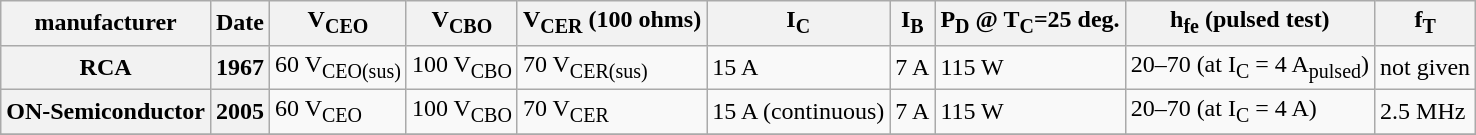<table class="wikitable">
<tr>
<th>manufacturer</th>
<th>Date</th>
<th>V<sub>CEO</sub></th>
<th>V<sub>CBO</sub></th>
<th>V<sub>CER</sub> (100 ohms)</th>
<th>I<sub>C</sub></th>
<th>I<sub>B</sub></th>
<th>P<sub>D</sub> @ T<sub>C</sub>=25 deg.</th>
<th>h<sub>fe</sub> (pulsed test)</th>
<th>f<sub>T</sub></th>
</tr>
<tr>
<th>RCA</th>
<th>1967</th>
<td>60 V<sub>CEO(sus)</sub></td>
<td>100 V<sub>CBO</sub></td>
<td>70 V<sub>CER(sus)</sub></td>
<td>15 A</td>
<td>7 A</td>
<td>115 W</td>
<td>20–70 (at I<sub>C</sub> = 4 A<sub>pulsed</sub>)</td>
<td>not given</td>
</tr>
<tr>
<th>ON-Semiconductor</th>
<th>2005</th>
<td>60 V<sub>CEO</sub></td>
<td>100 V<sub>CBO</sub></td>
<td>70 V<sub>CER</sub></td>
<td>15 A (continuous)</td>
<td>7 A</td>
<td>115 W</td>
<td>20–70 (at I<sub>C</sub> = 4 A)</td>
<td>2.5 MHz</td>
</tr>
<tr>
</tr>
</table>
